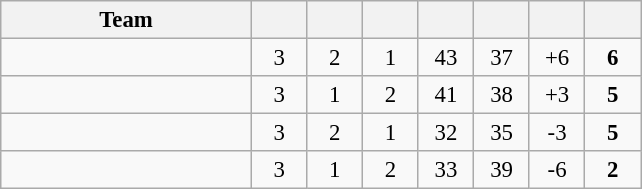<table class="wikitable" style="text-align:center;font-size:95%">
<tr>
<th width=160>Team</th>
<th width=30></th>
<th width=30></th>
<th width=30></th>
<th width=30></th>
<th width=30></th>
<th width=30></th>
<th width=30></th>
</tr>
<tr>
<td align="left"></td>
<td>3</td>
<td>2</td>
<td>1</td>
<td>43</td>
<td>37</td>
<td>+6</td>
<td><strong>6</strong></td>
</tr>
<tr>
<td align="left"></td>
<td>3</td>
<td>1</td>
<td>2</td>
<td>41</td>
<td>38</td>
<td>+3</td>
<td><strong>5</strong></td>
</tr>
<tr>
<td align="left"></td>
<td>3</td>
<td>2</td>
<td>1</td>
<td>32</td>
<td>35</td>
<td>-3</td>
<td><strong>5</strong></td>
</tr>
<tr>
<td align="left"></td>
<td>3</td>
<td>1</td>
<td>2</td>
<td>33</td>
<td>39</td>
<td>-6</td>
<td><strong>2</strong></td>
</tr>
</table>
